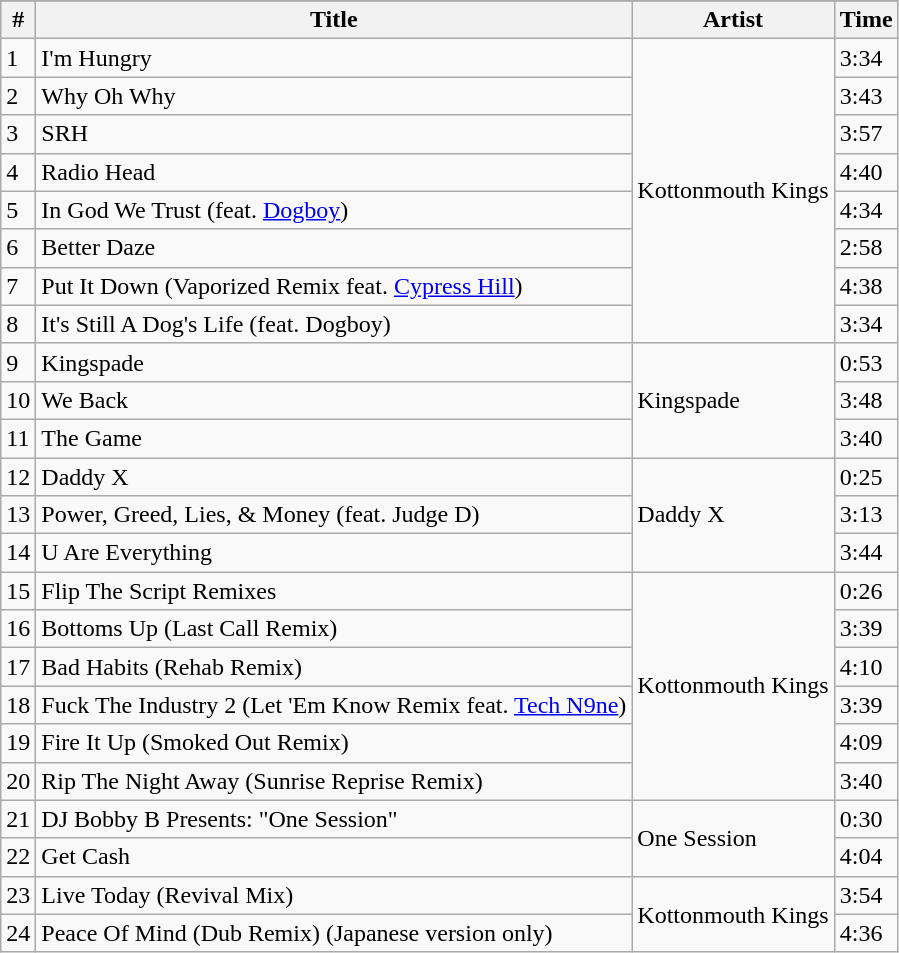<table class="wikitable">
<tr>
</tr>
<tr>
<th align="center">#</th>
<th align="center">Title</th>
<th align="center">Artist</th>
<th align="center">Time</th>
</tr>
<tr>
<td>1</td>
<td>I'm Hungry</td>
<td rowspan=8>Kottonmouth Kings</td>
<td>3:34</td>
</tr>
<tr>
<td>2</td>
<td>Why Oh Why</td>
<td>3:43</td>
</tr>
<tr>
<td>3</td>
<td>SRH</td>
<td>3:57</td>
</tr>
<tr>
<td>4</td>
<td>Radio Head</td>
<td>4:40</td>
</tr>
<tr>
<td>5</td>
<td>In God We Trust (feat. <a href='#'>Dogboy</a>)</td>
<td>4:34</td>
</tr>
<tr>
<td>6</td>
<td>Better Daze</td>
<td>2:58</td>
</tr>
<tr>
<td>7</td>
<td>Put It Down (Vaporized Remix feat. <a href='#'>Cypress Hill</a>)</td>
<td>4:38</td>
</tr>
<tr>
<td>8</td>
<td>It's Still A Dog's Life (feat. Dogboy)</td>
<td>3:34</td>
</tr>
<tr>
<td>9</td>
<td>Kingspade</td>
<td rowspan=3>Kingspade</td>
<td>0:53</td>
</tr>
<tr>
<td>10</td>
<td>We Back</td>
<td>3:48</td>
</tr>
<tr>
<td>11</td>
<td>The Game</td>
<td>3:40</td>
</tr>
<tr>
<td>12</td>
<td>Daddy X</td>
<td rowspan=3>Daddy X</td>
<td>0:25</td>
</tr>
<tr>
<td>13</td>
<td>Power, Greed, Lies, & Money (feat. Judge D)</td>
<td>3:13</td>
</tr>
<tr>
<td>14</td>
<td>U Are Everything</td>
<td>3:44</td>
</tr>
<tr>
<td>15</td>
<td>Flip The Script Remixes</td>
<td rowspan=6>Kottonmouth Kings</td>
<td>0:26</td>
</tr>
<tr>
<td>16</td>
<td>Bottoms Up (Last Call Remix)</td>
<td>3:39</td>
</tr>
<tr>
<td>17</td>
<td>Bad Habits (Rehab Remix)</td>
<td>4:10</td>
</tr>
<tr>
<td>18</td>
<td>Fuck The Industry 2 (Let 'Em Know Remix feat. <a href='#'>Tech N9ne</a>)</td>
<td>3:39</td>
</tr>
<tr>
<td>19</td>
<td>Fire It Up (Smoked Out Remix)</td>
<td>4:09</td>
</tr>
<tr>
<td>20</td>
<td>Rip The Night Away (Sunrise Reprise Remix)</td>
<td>3:40</td>
</tr>
<tr>
<td>21</td>
<td>DJ Bobby B Presents: "One Session"</td>
<td rowspan=2>One Session</td>
<td>0:30</td>
</tr>
<tr>
<td>22</td>
<td>Get Cash</td>
<td>4:04</td>
</tr>
<tr>
<td>23</td>
<td>Live Today (Revival Mix)</td>
<td rowspan=2>Kottonmouth Kings</td>
<td>3:54</td>
</tr>
<tr>
<td>24</td>
<td>Peace Of Mind (Dub Remix) (Japanese version only)</td>
<td>4:36</td>
</tr>
</table>
